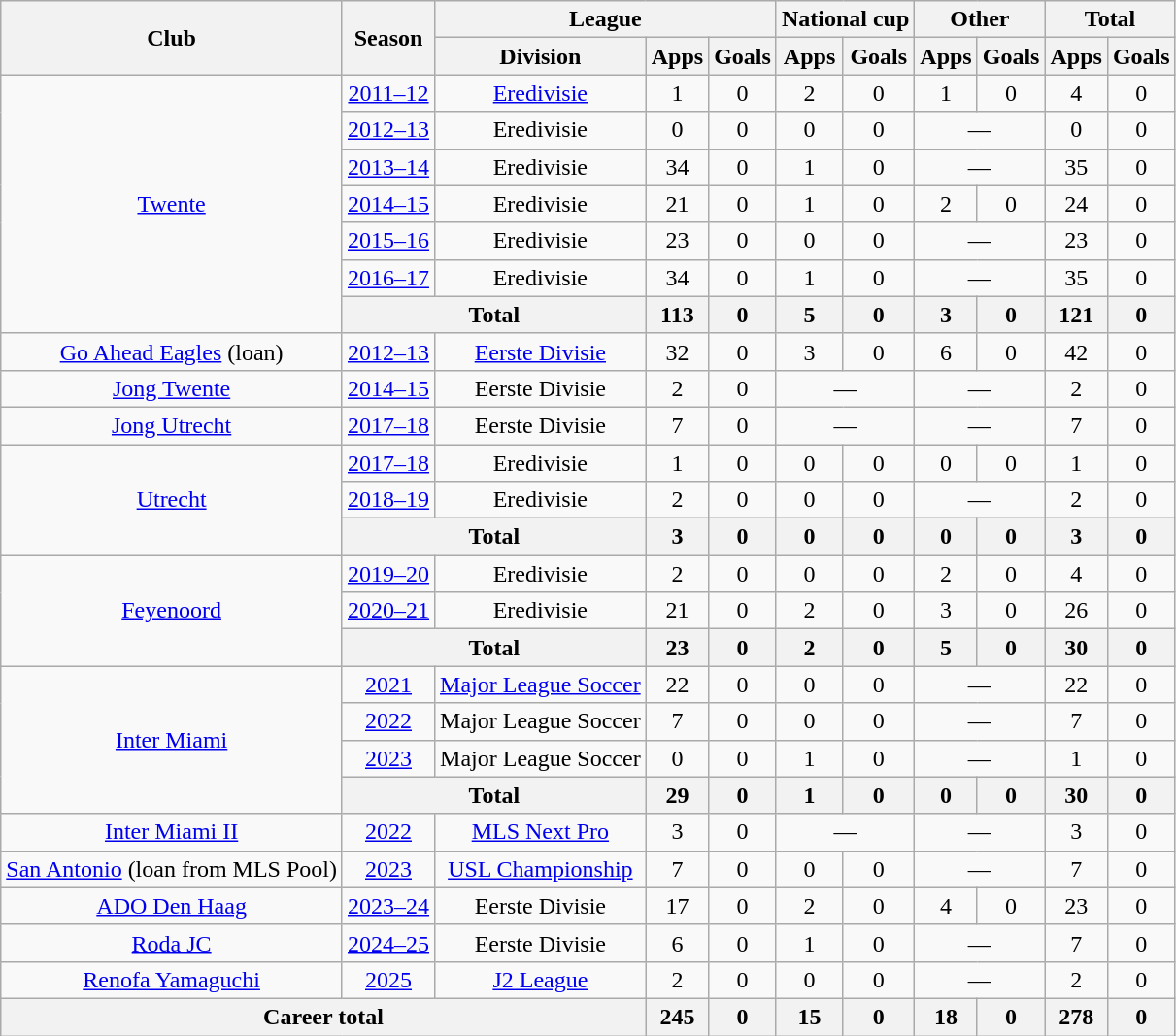<table class="wikitable" style="text-align: center">
<tr>
<th rowspan="2">Club</th>
<th rowspan="2">Season</th>
<th colspan="3">League</th>
<th colspan="2">National cup</th>
<th colspan="2">Other</th>
<th colspan="2">Total</th>
</tr>
<tr>
<th>Division</th>
<th>Apps</th>
<th>Goals</th>
<th>Apps</th>
<th>Goals</th>
<th>Apps</th>
<th>Goals</th>
<th>Apps</th>
<th>Goals</th>
</tr>
<tr>
<td rowspan="7"><a href='#'>Twente</a></td>
<td><a href='#'>2011–12</a></td>
<td><a href='#'>Eredivisie</a></td>
<td>1</td>
<td>0</td>
<td>2</td>
<td>0</td>
<td>1</td>
<td>0</td>
<td>4</td>
<td>0</td>
</tr>
<tr>
<td><a href='#'>2012–13</a></td>
<td>Eredivisie</td>
<td>0</td>
<td>0</td>
<td>0</td>
<td>0</td>
<td colspan="2">—</td>
<td>0</td>
<td>0</td>
</tr>
<tr>
<td><a href='#'>2013–14</a></td>
<td>Eredivisie</td>
<td>34</td>
<td>0</td>
<td>1</td>
<td>0</td>
<td colspan="2">—</td>
<td>35</td>
<td>0</td>
</tr>
<tr>
<td><a href='#'>2014–15</a></td>
<td>Eredivisie</td>
<td>21</td>
<td>0</td>
<td>1</td>
<td>0</td>
<td>2</td>
<td>0</td>
<td>24</td>
<td>0</td>
</tr>
<tr>
<td><a href='#'>2015–16</a></td>
<td>Eredivisie</td>
<td>23</td>
<td>0</td>
<td>0</td>
<td>0</td>
<td colspan="2">—</td>
<td>23</td>
<td>0</td>
</tr>
<tr>
<td><a href='#'>2016–17</a></td>
<td>Eredivisie</td>
<td>34</td>
<td>0</td>
<td>1</td>
<td>0</td>
<td colspan="2">—</td>
<td>35</td>
<td>0</td>
</tr>
<tr>
<th colspan="2">Total</th>
<th>113</th>
<th>0</th>
<th>5</th>
<th>0</th>
<th>3</th>
<th>0</th>
<th>121</th>
<th>0</th>
</tr>
<tr>
<td><a href='#'>Go Ahead Eagles</a> (loan)</td>
<td><a href='#'>2012–13</a></td>
<td><a href='#'>Eerste Divisie</a></td>
<td>32</td>
<td>0</td>
<td>3</td>
<td>0</td>
<td>6</td>
<td>0</td>
<td>42</td>
<td>0</td>
</tr>
<tr>
<td><a href='#'>Jong Twente</a></td>
<td><a href='#'>2014–15</a></td>
<td>Eerste Divisie</td>
<td>2</td>
<td>0</td>
<td colspan="2">—</td>
<td colspan="2">—</td>
<td>2</td>
<td>0</td>
</tr>
<tr>
<td><a href='#'>Jong Utrecht</a></td>
<td><a href='#'>2017–18</a></td>
<td>Eerste Divisie</td>
<td>7</td>
<td>0</td>
<td colspan="2">—</td>
<td colspan="2">—</td>
<td>7</td>
<td>0</td>
</tr>
<tr>
<td rowspan="3"><a href='#'>Utrecht</a></td>
<td><a href='#'>2017–18</a></td>
<td>Eredivisie</td>
<td>1</td>
<td>0</td>
<td>0</td>
<td>0</td>
<td>0</td>
<td>0</td>
<td>1</td>
<td>0</td>
</tr>
<tr>
<td><a href='#'>2018–19</a></td>
<td>Eredivisie</td>
<td>2</td>
<td>0</td>
<td>0</td>
<td>0</td>
<td colspan="2">—</td>
<td>2</td>
<td>0</td>
</tr>
<tr>
<th colspan="2">Total</th>
<th>3</th>
<th>0</th>
<th>0</th>
<th>0</th>
<th>0</th>
<th>0</th>
<th>3</th>
<th>0</th>
</tr>
<tr>
<td rowspan="3"><a href='#'>Feyenoord</a></td>
<td><a href='#'>2019–20</a></td>
<td>Eredivisie</td>
<td>2</td>
<td>0</td>
<td>0</td>
<td>0</td>
<td>2</td>
<td>0</td>
<td>4</td>
<td>0</td>
</tr>
<tr>
<td><a href='#'>2020–21</a></td>
<td>Eredivisie</td>
<td>21</td>
<td>0</td>
<td>2</td>
<td>0</td>
<td>3</td>
<td>0</td>
<td>26</td>
<td>0</td>
</tr>
<tr>
<th colspan="2">Total</th>
<th>23</th>
<th>0</th>
<th>2</th>
<th>0</th>
<th>5</th>
<th>0</th>
<th>30</th>
<th>0</th>
</tr>
<tr>
<td rowspan="4"><a href='#'>Inter Miami</a></td>
<td><a href='#'>2021</a></td>
<td><a href='#'>Major League Soccer</a></td>
<td>22</td>
<td>0</td>
<td>0</td>
<td>0</td>
<td colspan="2">—</td>
<td>22</td>
<td>0</td>
</tr>
<tr>
<td><a href='#'>2022</a></td>
<td>Major League Soccer</td>
<td>7</td>
<td>0</td>
<td>0</td>
<td>0</td>
<td colspan="2">—</td>
<td>7</td>
<td>0</td>
</tr>
<tr>
<td><a href='#'>2023</a></td>
<td>Major League Soccer</td>
<td>0</td>
<td>0</td>
<td>1</td>
<td>0</td>
<td colspan="2">—</td>
<td>1</td>
<td>0</td>
</tr>
<tr>
<th colspan="2">Total</th>
<th>29</th>
<th>0</th>
<th>1</th>
<th>0</th>
<th>0</th>
<th>0</th>
<th>30</th>
<th>0</th>
</tr>
<tr>
<td><a href='#'>Inter Miami II</a></td>
<td><a href='#'>2022</a></td>
<td><a href='#'>MLS Next Pro</a></td>
<td>3</td>
<td>0</td>
<td colspan="2">—</td>
<td colspan="2">—</td>
<td>3</td>
<td>0</td>
</tr>
<tr>
<td><a href='#'>San Antonio</a> (loan from MLS Pool)</td>
<td><a href='#'>2023</a></td>
<td><a href='#'>USL Championship</a></td>
<td>7</td>
<td>0</td>
<td>0</td>
<td>0</td>
<td colspan="2">—</td>
<td>7</td>
<td>0</td>
</tr>
<tr>
<td><a href='#'>ADO Den Haag</a></td>
<td><a href='#'>2023–24</a></td>
<td>Eerste Divisie</td>
<td>17</td>
<td>0</td>
<td>2</td>
<td>0</td>
<td>4</td>
<td>0</td>
<td>23</td>
<td>0</td>
</tr>
<tr>
<td><a href='#'>Roda JC</a></td>
<td><a href='#'>2024–25</a></td>
<td>Eerste Divisie</td>
<td>6</td>
<td>0</td>
<td>1</td>
<td>0</td>
<td colspan="2">—</td>
<td>7</td>
<td>0</td>
</tr>
<tr>
<td><a href='#'>Renofa Yamaguchi</a></td>
<td><a href='#'>2025</a></td>
<td><a href='#'>J2 League</a></td>
<td>2</td>
<td>0</td>
<td>0</td>
<td>0</td>
<td colspan="2">—</td>
<td>2</td>
<td>0</td>
</tr>
<tr>
<th colspan="3">Career total</th>
<th>245</th>
<th>0</th>
<th>15</th>
<th>0</th>
<th>18</th>
<th>0</th>
<th>278</th>
<th>0</th>
</tr>
</table>
